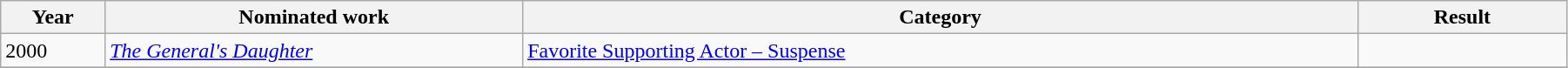<table width="95%" class="wikitable sortable">
<tr>
<th width="5%">Year</th>
<th width="20%">Nominated work</th>
<th width="40%">Category</th>
<th width="10%">Result</th>
</tr>
<tr>
<td>2000</td>
<td><em><a href='#'>The General's Daughter</a></em></td>
<td><a href='#'>Favorite Supporting Actor – Suspense</a></td>
<td></td>
</tr>
<tr>
</tr>
</table>
